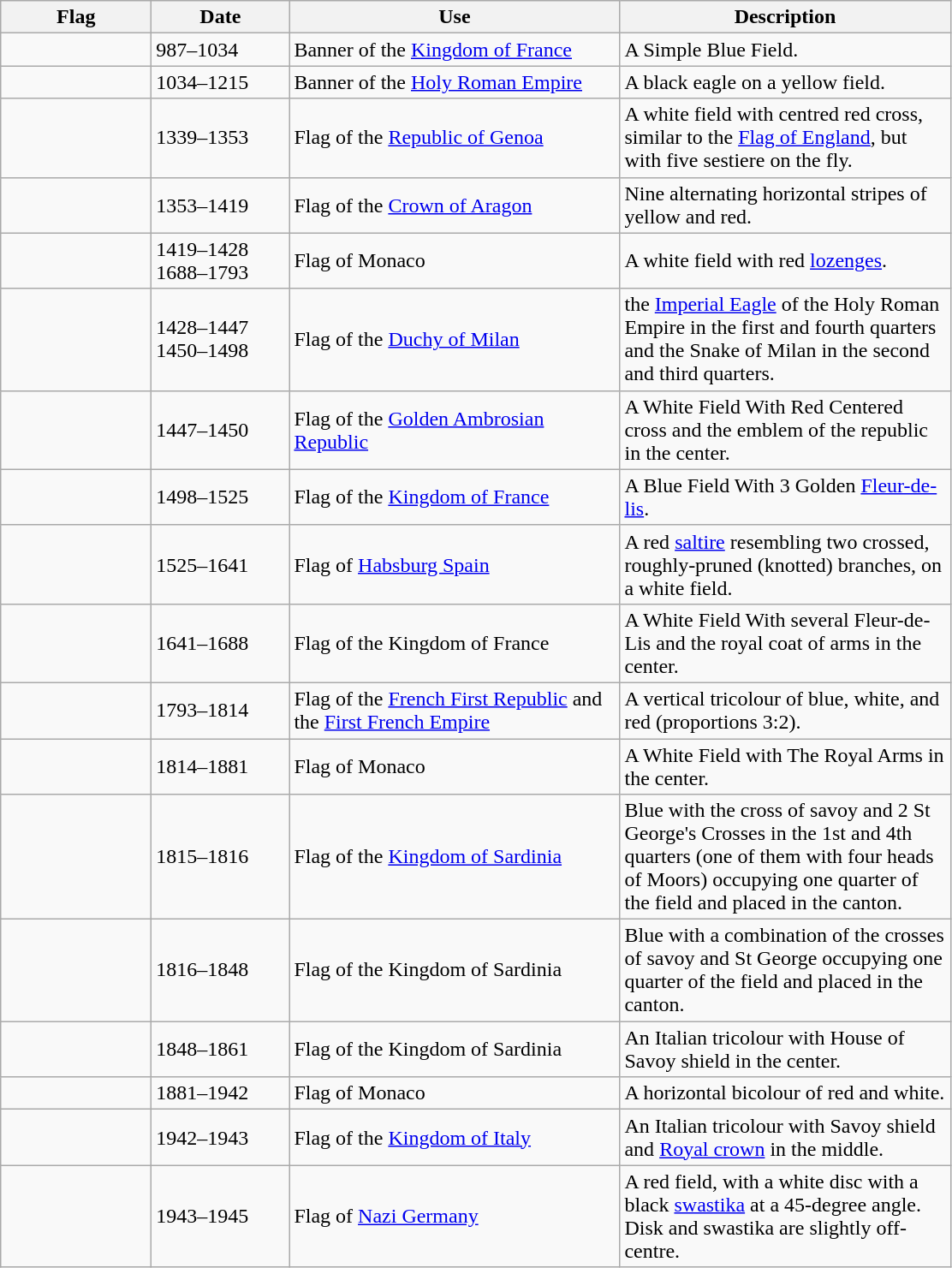<table class="wikitable">
<tr>
<th style="width:110px;">Flag</th>
<th style="width:100px;">Date</th>
<th style="width:250px;">Use</th>
<th style="width:250px;">Description</th>
</tr>
<tr>
<td></td>
<td>987–1034</td>
<td>Banner of the <a href='#'>Kingdom of France</a></td>
<td>A Simple Blue Field.</td>
</tr>
<tr>
<td></td>
<td>1034–1215</td>
<td>Banner of the <a href='#'>Holy Roman Empire</a></td>
<td>A black eagle on a yellow field.</td>
</tr>
<tr>
<td></td>
<td>1339–1353</td>
<td>Flag of the <a href='#'>Republic of Genoa</a></td>
<td>A white field with centred red cross, similar to the <a href='#'>Flag of England</a>, but with five sestiere on the fly.</td>
</tr>
<tr>
<td></td>
<td>1353–1419</td>
<td>Flag of the <a href='#'>Crown of Aragon</a></td>
<td>Nine alternating horizontal stripes of yellow and red.</td>
</tr>
<tr>
<td></td>
<td>1419–1428<br>1688–1793</td>
<td>Flag of Monaco</td>
<td>A white field with red <a href='#'>lozenges</a>.</td>
</tr>
<tr>
<td></td>
<td>1428–1447<br>1450–1498</td>
<td>Flag of the <a href='#'>Duchy of Milan</a></td>
<td>the <a href='#'>Imperial Eagle</a> of the Holy Roman Empire in the first and fourth quarters and the Snake of Milan in the second and third quarters.</td>
</tr>
<tr>
<td></td>
<td>1447–1450</td>
<td>Flag of the <a href='#'>Golden Ambrosian Republic</a></td>
<td>A White Field With Red Centered cross and the emblem of the republic in the center.</td>
</tr>
<tr>
<td></td>
<td>1498–1525</td>
<td>Flag of the <a href='#'>Kingdom of France</a></td>
<td>A Blue Field With 3 Golden <a href='#'>Fleur-de-lis</a>.</td>
</tr>
<tr>
<td></td>
<td>1525–1641</td>
<td>Flag of <a href='#'>Habsburg Spain</a></td>
<td>A red <a href='#'>saltire</a> resembling two crossed, roughly-pruned (knotted) branches, on a white field.</td>
</tr>
<tr>
<td></td>
<td>1641–1688</td>
<td>Flag of the Kingdom of France</td>
<td>A White Field With several Fleur-de-Lis and the royal coat of arms in the center.</td>
</tr>
<tr>
<td></td>
<td>1793–1814</td>
<td>Flag of the <a href='#'>French First Republic</a> and the <a href='#'>First French Empire</a></td>
<td>A vertical tricolour of blue, white, and red (proportions 3:2).</td>
</tr>
<tr>
<td></td>
<td>1814–1881</td>
<td>Flag of Monaco</td>
<td>A White Field with The Royal Arms in the center.</td>
</tr>
<tr>
<td></td>
<td>1815–1816</td>
<td>Flag of the <a href='#'>Kingdom of Sardinia</a></td>
<td>Blue with the cross of savoy and 2 St George's Crosses in the 1st and 4th quarters (one of them with four heads of Moors) occupying one quarter of the field and placed in the canton.</td>
</tr>
<tr>
<td></td>
<td>1816–1848</td>
<td>Flag of the Kingdom of Sardinia</td>
<td>Blue with a combination of the crosses of savoy and St George occupying one quarter of the field and placed in the canton.</td>
</tr>
<tr>
<td></td>
<td>1848–1861</td>
<td>Flag of the Kingdom of Sardinia</td>
<td>An Italian tricolour with House of Savoy shield in the center.</td>
</tr>
<tr>
<td></td>
<td>1881–1942</td>
<td>Flag of Monaco</td>
<td>A horizontal bicolour of red and white.</td>
</tr>
<tr>
<td></td>
<td>1942–1943</td>
<td>Flag of the <a href='#'>Kingdom of Italy</a></td>
<td>An Italian tricolour with Savoy shield and <a href='#'>Royal crown</a> in the middle.</td>
</tr>
<tr>
<td></td>
<td>1943–1945</td>
<td>Flag of <a href='#'>Nazi Germany</a></td>
<td>A red field, with a white disc with a black <a href='#'>swastika</a> at a 45-degree angle. Disk and swastika are slightly off-centre.</td>
</tr>
</table>
